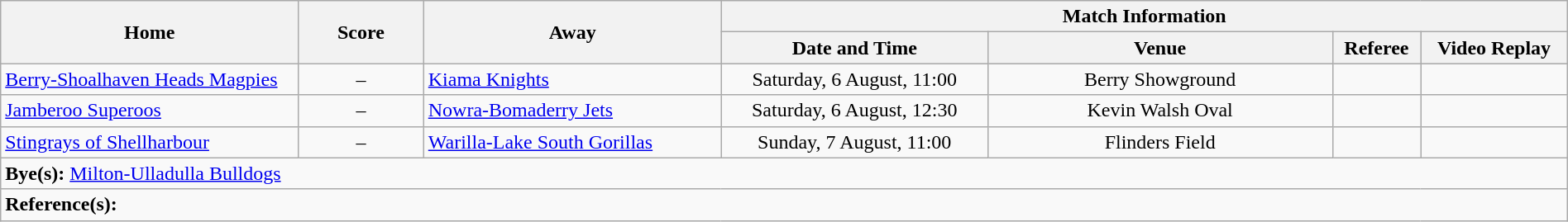<table class="wikitable" width="100% text-align:center;">
<tr>
<th rowspan="2" width="19%">Home</th>
<th rowspan="2" width="8%">Score</th>
<th rowspan="2" width="19%">Away</th>
<th colspan="4">Match Information</th>
</tr>
<tr bgcolor="#CCCCCC">
<th width="17%">Date and Time</th>
<th width="22%">Venue</th>
<th>Referee</th>
<th>Video Replay</th>
</tr>
<tr>
<td> <a href='#'>Berry-Shoalhaven Heads Magpies</a></td>
<td style="text-align:center;">–</td>
<td> <a href='#'>Kiama Knights</a></td>
<td style="text-align:center;">Saturday, 6 August, 11:00</td>
<td style="text-align:center;">Berry Showground</td>
<td style="text-align:center;"></td>
<td style="text-align:center;"></td>
</tr>
<tr>
<td> <a href='#'>Jamberoo Superoos</a></td>
<td style="text-align:center;">–</td>
<td> <a href='#'>Nowra-Bomaderry Jets</a></td>
<td style="text-align:center;">Saturday, 6 August, 12:30</td>
<td style="text-align:center;">Kevin Walsh Oval</td>
<td style="text-align:center;"></td>
<td style="text-align:center;"></td>
</tr>
<tr>
<td> <a href='#'>Stingrays of Shellharbour</a></td>
<td style="text-align:center;">–</td>
<td> <a href='#'>Warilla-Lake South Gorillas</a></td>
<td style="text-align:center;">Sunday, 7 August, 11:00</td>
<td style="text-align:center;">Flinders Field</td>
<td style="text-align:center;"></td>
<td style="text-align:center;"></td>
</tr>
<tr>
<td colspan="7"><strong>Bye(s):</strong>  <a href='#'>Milton-Ulladulla Bulldogs</a></td>
</tr>
<tr>
<td colspan="7"><strong>Reference(s):</strong></td>
</tr>
</table>
